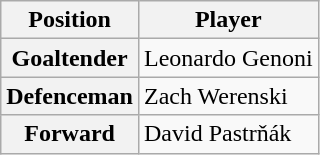<table class="wikitable plainrowheaders">
<tr>
<th scope="col">Position</th>
<th scope="col">Player</th>
</tr>
<tr>
<th scope="row">Goaltender</th>
<td> Leonardo Genoni</td>
</tr>
<tr>
<th scope="row">Defenceman</th>
<td> Zach Werenski</td>
</tr>
<tr>
<th scope="row">Forward</th>
<td> David Pastrňák</td>
</tr>
</table>
